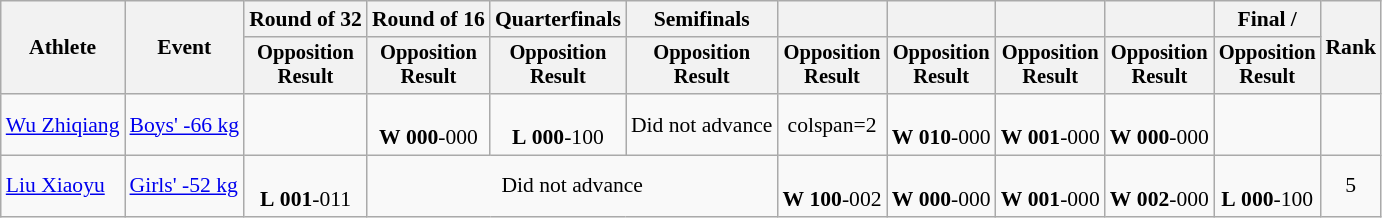<table class="wikitable" style="font-size:90%">
<tr>
<th rowspan="2">Athlete</th>
<th rowspan="2">Event</th>
<th>Round of 32</th>
<th>Round of 16</th>
<th>Quarterfinals</th>
<th>Semifinals</th>
<th></th>
<th></th>
<th></th>
<th></th>
<th>Final / </th>
<th rowspan=2>Rank</th>
</tr>
<tr style="font-size:95%">
<th>Opposition<br>Result</th>
<th>Opposition<br>Result</th>
<th>Opposition<br>Result</th>
<th>Opposition<br>Result</th>
<th>Opposition<br>Result</th>
<th>Opposition<br>Result</th>
<th>Opposition<br>Result</th>
<th>Opposition<br>Result</th>
<th>Opposition<br>Result</th>
</tr>
<tr align=center>
<td align=left><a href='#'>Wu Zhiqiang</a></td>
<td align=left><a href='#'>Boys' -66 kg</a></td>
<td></td>
<td><br><strong>W</strong> <strong>000</strong>-000</td>
<td><br><strong>L</strong> <strong>000</strong>-100</td>
<td>Did not advance</td>
<td>colspan=2 </td>
<td><br><strong>W</strong> <strong>010</strong>-000</td>
<td><br><strong>W</strong> <strong>001</strong>-000</td>
<td><br><strong>W</strong> <strong>000</strong>-000</td>
<td></td>
</tr>
<tr align=center>
<td align=left><a href='#'>Liu Xiaoyu</a></td>
<td align=left><a href='#'>Girls' -52 kg</a></td>
<td><br><strong>L</strong> <strong>001</strong>-011</td>
<td colspan=3>Did not advance</td>
<td><br><strong>W</strong> <strong>100</strong>-002</td>
<td><br><strong>W</strong> <strong>000</strong>-000</td>
<td><br><strong>W</strong> <strong>001</strong>-000</td>
<td><br><strong>W</strong> <strong>002</strong>-000</td>
<td><br><strong>L</strong> <strong>000</strong>-100</td>
<td>5</td>
</tr>
</table>
